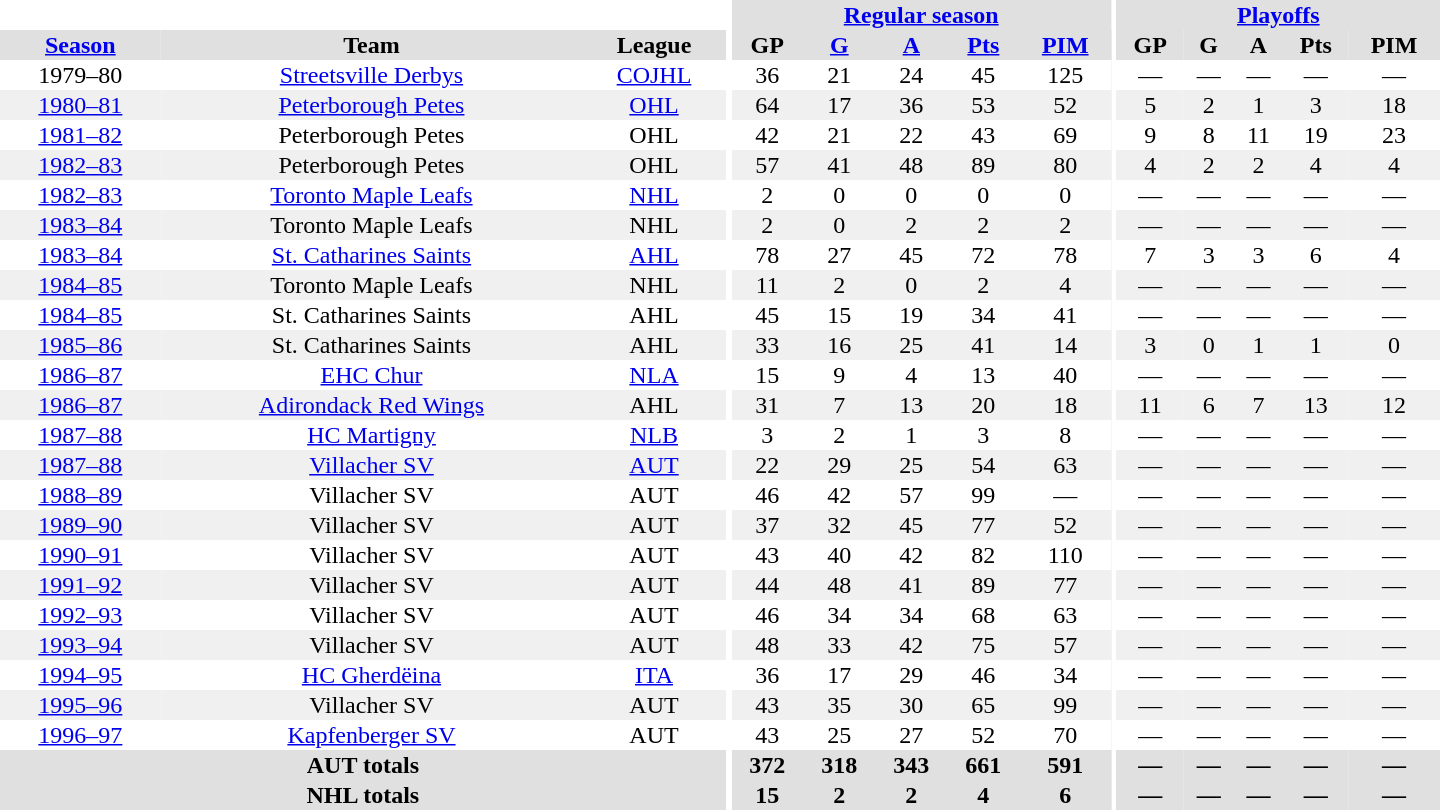<table border="0" cellpadding="1" cellspacing="0" style="text-align:center; width:60em">
<tr bgcolor="#e0e0e0">
<th colspan="3" bgcolor="#ffffff"></th>
<th rowspan="100" bgcolor="#ffffff"></th>
<th colspan="5"><a href='#'>Regular season</a></th>
<th rowspan="100" bgcolor="#ffffff"></th>
<th colspan="5"><a href='#'>Playoffs</a></th>
</tr>
<tr bgcolor="#e0e0e0">
<th><a href='#'>Season</a></th>
<th>Team</th>
<th>League</th>
<th>GP</th>
<th><a href='#'>G</a></th>
<th><a href='#'>A</a></th>
<th><a href='#'>Pts</a></th>
<th><a href='#'>PIM</a></th>
<th>GP</th>
<th>G</th>
<th>A</th>
<th>Pts</th>
<th>PIM</th>
</tr>
<tr>
<td>1979–80</td>
<td><a href='#'>Streetsville Derbys</a></td>
<td><a href='#'>COJHL</a></td>
<td>36</td>
<td>21</td>
<td>24</td>
<td>45</td>
<td>125</td>
<td>—</td>
<td>—</td>
<td>—</td>
<td>—</td>
<td>—</td>
</tr>
<tr bgcolor="#f0f0f0">
<td><a href='#'>1980–81</a></td>
<td><a href='#'>Peterborough Petes</a></td>
<td><a href='#'>OHL</a></td>
<td>64</td>
<td>17</td>
<td>36</td>
<td>53</td>
<td>52</td>
<td>5</td>
<td>2</td>
<td>1</td>
<td>3</td>
<td>18</td>
</tr>
<tr>
<td><a href='#'>1981–82</a></td>
<td>Peterborough Petes</td>
<td>OHL</td>
<td>42</td>
<td>21</td>
<td>22</td>
<td>43</td>
<td>69</td>
<td>9</td>
<td>8</td>
<td>11</td>
<td>19</td>
<td>23</td>
</tr>
<tr bgcolor="#f0f0f0">
<td><a href='#'>1982–83</a></td>
<td>Peterborough Petes</td>
<td>OHL</td>
<td>57</td>
<td>41</td>
<td>48</td>
<td>89</td>
<td>80</td>
<td>4</td>
<td>2</td>
<td>2</td>
<td>4</td>
<td>4</td>
</tr>
<tr>
<td><a href='#'>1982–83</a></td>
<td><a href='#'>Toronto Maple Leafs</a></td>
<td><a href='#'>NHL</a></td>
<td>2</td>
<td>0</td>
<td>0</td>
<td>0</td>
<td>0</td>
<td>—</td>
<td>—</td>
<td>—</td>
<td>—</td>
<td>—</td>
</tr>
<tr bgcolor="#f0f0f0">
<td><a href='#'>1983–84</a></td>
<td>Toronto Maple Leafs</td>
<td>NHL</td>
<td>2</td>
<td>0</td>
<td>2</td>
<td>2</td>
<td>2</td>
<td>—</td>
<td>—</td>
<td>—</td>
<td>—</td>
<td>—</td>
</tr>
<tr>
<td><a href='#'>1983–84</a></td>
<td><a href='#'>St. Catharines Saints</a></td>
<td><a href='#'>AHL</a></td>
<td>78</td>
<td>27</td>
<td>45</td>
<td>72</td>
<td>78</td>
<td>7</td>
<td>3</td>
<td>3</td>
<td>6</td>
<td>4</td>
</tr>
<tr bgcolor="#f0f0f0">
<td><a href='#'>1984–85</a></td>
<td>Toronto Maple Leafs</td>
<td>NHL</td>
<td>11</td>
<td>2</td>
<td>0</td>
<td>2</td>
<td>4</td>
<td>—</td>
<td>—</td>
<td>—</td>
<td>—</td>
<td>—</td>
</tr>
<tr>
<td><a href='#'>1984–85</a></td>
<td>St. Catharines Saints</td>
<td>AHL</td>
<td>45</td>
<td>15</td>
<td>19</td>
<td>34</td>
<td>41</td>
<td>—</td>
<td>—</td>
<td>—</td>
<td>—</td>
<td>—</td>
</tr>
<tr bgcolor="#f0f0f0">
<td><a href='#'>1985–86</a></td>
<td>St. Catharines Saints</td>
<td>AHL</td>
<td>33</td>
<td>16</td>
<td>25</td>
<td>41</td>
<td>14</td>
<td>3</td>
<td>0</td>
<td>1</td>
<td>1</td>
<td>0</td>
</tr>
<tr>
<td><a href='#'>1986–87</a></td>
<td><a href='#'>EHC Chur</a></td>
<td><a href='#'>NLA</a></td>
<td>15</td>
<td>9</td>
<td>4</td>
<td>13</td>
<td>40</td>
<td>—</td>
<td>—</td>
<td>—</td>
<td>—</td>
<td>—</td>
</tr>
<tr bgcolor="#f0f0f0">
<td><a href='#'>1986–87</a></td>
<td><a href='#'>Adirondack Red Wings</a></td>
<td>AHL</td>
<td>31</td>
<td>7</td>
<td>13</td>
<td>20</td>
<td>18</td>
<td>11</td>
<td>6</td>
<td>7</td>
<td>13</td>
<td>12</td>
</tr>
<tr>
<td><a href='#'>1987–88</a></td>
<td><a href='#'>HC Martigny</a></td>
<td><a href='#'>NLB</a></td>
<td>3</td>
<td>2</td>
<td>1</td>
<td>3</td>
<td>8</td>
<td>—</td>
<td>—</td>
<td>—</td>
<td>—</td>
<td>—</td>
</tr>
<tr bgcolor="#f0f0f0">
<td><a href='#'>1987–88</a></td>
<td><a href='#'>Villacher SV</a></td>
<td><a href='#'>AUT</a></td>
<td>22</td>
<td>29</td>
<td>25</td>
<td>54</td>
<td>63</td>
<td>—</td>
<td>—</td>
<td>—</td>
<td>—</td>
<td>—</td>
</tr>
<tr>
<td><a href='#'>1988–89</a></td>
<td>Villacher SV</td>
<td>AUT</td>
<td>46</td>
<td>42</td>
<td>57</td>
<td>99</td>
<td>—</td>
<td>—</td>
<td>—</td>
<td>—</td>
<td>—</td>
<td>—</td>
</tr>
<tr bgcolor="#f0f0f0">
<td><a href='#'>1989–90</a></td>
<td>Villacher SV</td>
<td>AUT</td>
<td>37</td>
<td>32</td>
<td>45</td>
<td>77</td>
<td>52</td>
<td>—</td>
<td>—</td>
<td>—</td>
<td>—</td>
<td>—</td>
</tr>
<tr>
<td><a href='#'>1990–91</a></td>
<td>Villacher SV</td>
<td>AUT</td>
<td>43</td>
<td>40</td>
<td>42</td>
<td>82</td>
<td>110</td>
<td>—</td>
<td>—</td>
<td>—</td>
<td>—</td>
<td>—</td>
</tr>
<tr bgcolor="#f0f0f0">
<td><a href='#'>1991–92</a></td>
<td>Villacher SV</td>
<td>AUT</td>
<td>44</td>
<td>48</td>
<td>41</td>
<td>89</td>
<td>77</td>
<td>—</td>
<td>—</td>
<td>—</td>
<td>—</td>
<td>—</td>
</tr>
<tr>
<td><a href='#'>1992–93</a></td>
<td>Villacher SV</td>
<td>AUT</td>
<td>46</td>
<td>34</td>
<td>34</td>
<td>68</td>
<td>63</td>
<td>—</td>
<td>—</td>
<td>—</td>
<td>—</td>
<td>—</td>
</tr>
<tr bgcolor="#f0f0f0">
<td><a href='#'>1993–94</a></td>
<td>Villacher SV</td>
<td>AUT</td>
<td>48</td>
<td>33</td>
<td>42</td>
<td>75</td>
<td>57</td>
<td>—</td>
<td>—</td>
<td>—</td>
<td>—</td>
<td>—</td>
</tr>
<tr>
<td><a href='#'>1994–95</a></td>
<td><a href='#'>HC Gherdëina</a></td>
<td><a href='#'>ITA</a></td>
<td>36</td>
<td>17</td>
<td>29</td>
<td>46</td>
<td>34</td>
<td>—</td>
<td>—</td>
<td>—</td>
<td>—</td>
<td>—</td>
</tr>
<tr bgcolor="#f0f0f0">
<td><a href='#'>1995–96</a></td>
<td>Villacher SV</td>
<td>AUT</td>
<td>43</td>
<td>35</td>
<td>30</td>
<td>65</td>
<td>99</td>
<td>—</td>
<td>—</td>
<td>—</td>
<td>—</td>
<td>—</td>
</tr>
<tr>
<td><a href='#'>1996–97</a></td>
<td><a href='#'>Kapfenberger SV</a></td>
<td>AUT</td>
<td>43</td>
<td>25</td>
<td>27</td>
<td>52</td>
<td>70</td>
<td>—</td>
<td>—</td>
<td>—</td>
<td>—</td>
<td>—</td>
</tr>
<tr bgcolor="#e0e0e0">
<th colspan="3">AUT totals</th>
<th>372</th>
<th>318</th>
<th>343</th>
<th>661</th>
<th>591</th>
<th>—</th>
<th>—</th>
<th>—</th>
<th>—</th>
<th>—</th>
</tr>
<tr bgcolor="#e0e0e0">
<th colspan="3">NHL totals</th>
<th>15</th>
<th>2</th>
<th>2</th>
<th>4</th>
<th>6</th>
<th>—</th>
<th>—</th>
<th>—</th>
<th>—</th>
<th>—</th>
</tr>
</table>
